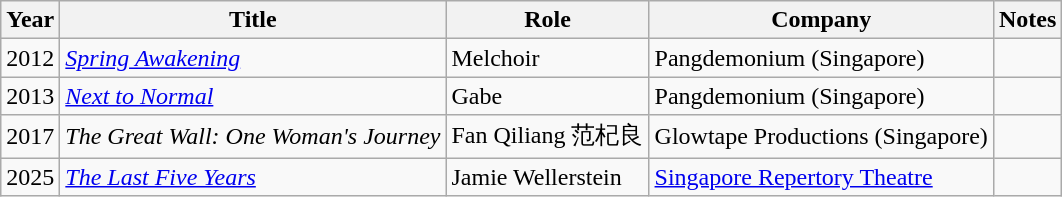<table class="wikitable sortable">
<tr>
<th>Year</th>
<th>Title</th>
<th>Role</th>
<th>Company</th>
<th class="unsortable">Notes</th>
</tr>
<tr>
<td>2012</td>
<td><em><a href='#'>Spring Awakening</a></em></td>
<td>Melchoir</td>
<td>Pangdemonium (Singapore)</td>
<td></td>
</tr>
<tr>
<td>2013</td>
<td><em><a href='#'>Next to Normal</a></em></td>
<td>Gabe</td>
<td>Pangdemonium (Singapore)</td>
<td></td>
</tr>
<tr>
<td>2017</td>
<td><em>The Great Wall: One Woman's Journey</em></td>
<td>Fan Qiliang 范杞良</td>
<td>Glowtape Productions (Singapore)</td>
<td></td>
</tr>
<tr>
<td>2025</td>
<td><em><a href='#'>The Last Five Years</a></em></td>
<td>Jamie Wellerstein</td>
<td><a href='#'>Singapore Repertory Theatre</a></td>
<td></td>
</tr>
</table>
